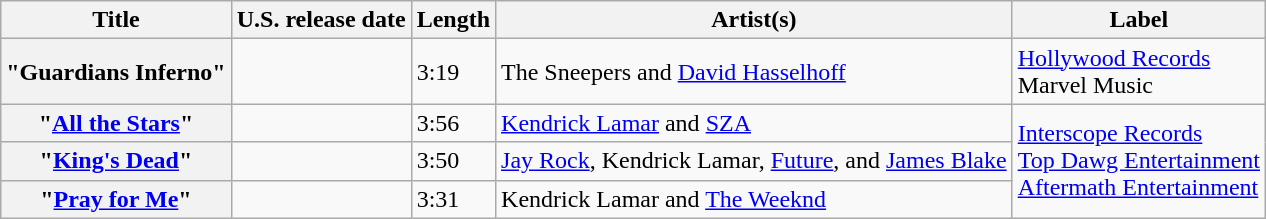<table class="wikitable plainrowheaders defaultcenter col2left col3left">
<tr>
<th scope="col">Title</th>
<th scope="col">U.S. release date</th>
<th scope="col">Length</th>
<th scope="col">Artist(s)</th>
<th scope="col">Label</th>
</tr>
<tr>
<th scope="row">"Guardians Inferno"</th>
<td></td>
<td>3:19</td>
<td>The Sneepers and <a href='#'>David Hasselhoff</a></td>
<td><a href='#'>Hollywood Records</a><br>Marvel Music</td>
</tr>
<tr>
<th scope="row">"<a href='#'>All the Stars</a>"</th>
<td></td>
<td>3:56</td>
<td><a href='#'>Kendrick Lamar</a> and <a href='#'>SZA</a></td>
<td rowspan="3"><a href='#'>Interscope Records</a><br><a href='#'>Top Dawg Entertainment</a><br><a href='#'>Aftermath Entertainment</a></td>
</tr>
<tr>
<th scope="row">"<a href='#'>King's Dead</a>"</th>
<td></td>
<td>3:50</td>
<td><a href='#'>Jay Rock</a>, Kendrick Lamar, <a href='#'>Future</a>, and <a href='#'>James Blake</a></td>
</tr>
<tr>
<th scope="row">"<a href='#'>Pray for Me</a>"</th>
<td></td>
<td>3:31</td>
<td>Kendrick Lamar and <a href='#'>The Weeknd</a></td>
</tr>
</table>
